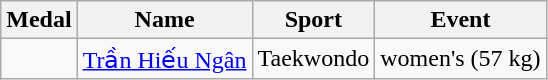<table class="wikitable">
<tr>
<th>Medal</th>
<th>Name</th>
<th>Sport</th>
<th>Event</th>
</tr>
<tr>
<td></td>
<td><a href='#'>Trần Hiếu Ngân</a></td>
<td>Taekwondo</td>
<td>women's (57 kg)</td>
</tr>
</table>
